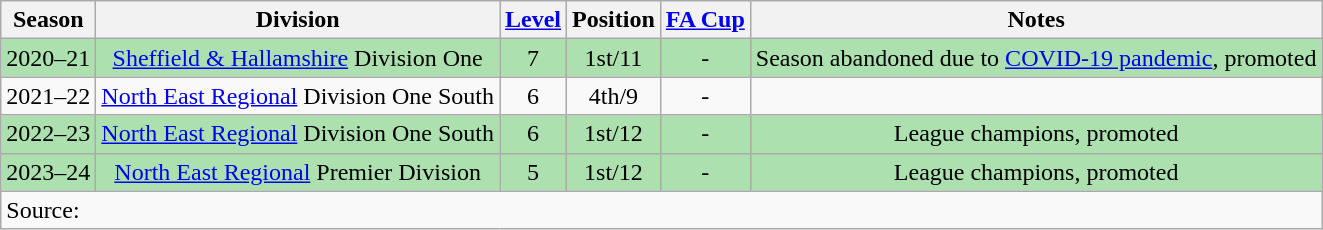<table class="wikitable collapsible collapsed" style=text-align:center>
<tr>
<th>Season</th>
<th>Division</th>
<th><a href='#'>Level</a></th>
<th>Position</th>
<th><a href='#'>FA Cup</a></th>
<th>Notes</th>
</tr>
<tr bgcolor="#ACE1AF">
<td>2020–21</td>
<td><a href='#'>Sheffield & Hallamshire</a> Division One</td>
<td>7</td>
<td>1st/11</td>
<td>-</td>
<td>Season abandoned due to <a href='#'>COVID-19 pandemic</a>, promoted</td>
</tr>
<tr>
<td>2021–22</td>
<td><a href='#'>North East Regional</a> Division One South</td>
<td>6</td>
<td>4th/9</td>
<td>-</td>
<td></td>
</tr>
<tr bgcolor="#ACE1AF">
<td>2022–23</td>
<td><a href='#'>North East Regional</a> Division One South</td>
<td>6</td>
<td>1st/12</td>
<td>-</td>
<td>League champions, promoted</td>
</tr>
<tr bgcolor="#ACE1AF">
<td>2023–24</td>
<td><a href='#'>North East Regional</a> Premier Division</td>
<td>5</td>
<td>1st/12</td>
<td>-</td>
<td>League champions, promoted</td>
</tr>
<tr>
<td align=left colspan=7>Source: </td>
</tr>
</table>
